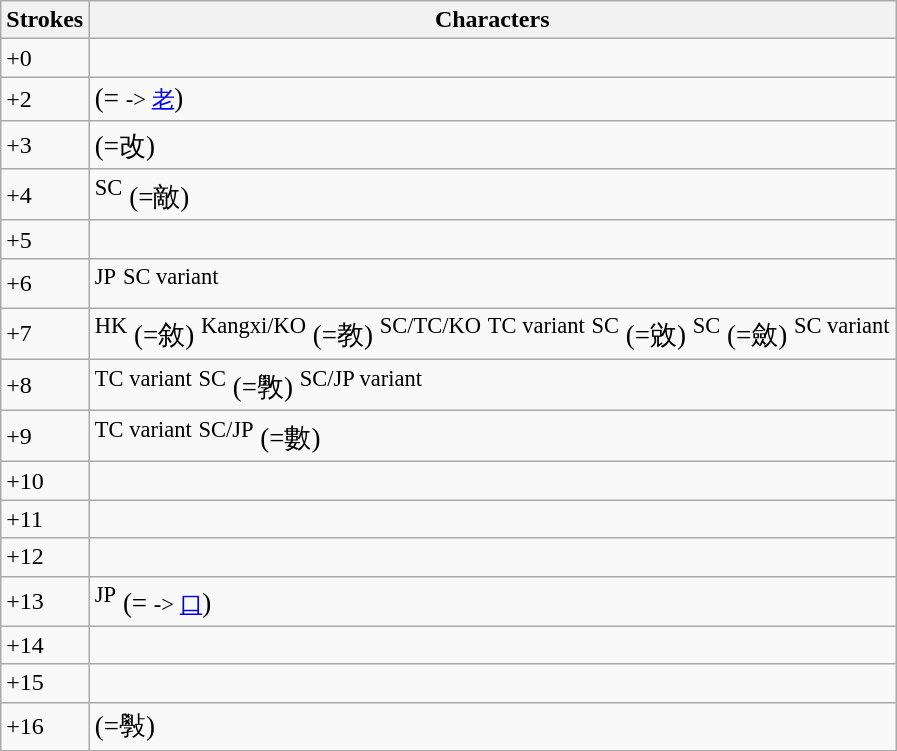<table class="wikitable">
<tr>
<th>Strokes</th>
<th>Characters</th>
</tr>
<tr --->
<td>+0</td>
<td style="font-size: large;"> </td>
</tr>
<tr --->
<td>+2</td>
<td style="font-size: large;">  (= <small>-> <a href='#'>老</a></small>)</td>
</tr>
<tr --->
<td>+3</td>
<td style="font-size: large;">   (=改)  </td>
</tr>
<tr --->
<td>+4</td>
<td style="font-size: large;">  <sup>SC</sup> (=敵)</td>
</tr>
<tr --->
<td>+5</td>
<td style="font-size: large;">      </td>
</tr>
<tr --->
<td>+6</td>
<td style="font-size: large;">      <sup>JP</sup> <sup>SC variant</sup></td>
</tr>
<tr --->
<td>+7</td>
<td style="font-size: large;"><sup>HK</sup> (=敘) <sup>Kangxi/KO</sup> (=教) <sup>SC/TC/KO</sup>       <sup>TC variant</sup>    <sup>SC</sup> (=敓) <sup>SC</sup> (=斂) <sup>SC variant</sup></td>
</tr>
<tr --->
<td>+8</td>
<td style="font-size: large;">      <sup>TC variant</sup>       <sup>SC</sup> (=斆)  <sup>SC/JP variant</sup></td>
</tr>
<tr --->
<td>+9</td>
<td style="font-size: large;"> <sup>TC variant</sup>    <sup>SC/JP</sup> (=數)</td>
</tr>
<tr --->
<td>+10</td>
<td style="font-size: large;">  </td>
</tr>
<tr --->
<td>+11</td>
<td style="font-size: large;">      </td>
</tr>
<tr --->
<td>+12</td>
<td style="font-size: large;">    </td>
</tr>
<tr --->
<td>+13</td>
<td style="font-size: large;"><sup>JP</sup> (= <small>-> <a href='#'>口</a></small>)   </td>
</tr>
<tr --->
<td>+14</td>
<td style="font-size: large;"></td>
</tr>
<tr --->
<td>+15</td>
<td style="font-size: large;"></td>
</tr>
<tr --->
<td>+16</td>
<td style="font-size: large;">  (=斅)</td>
</tr>
</table>
